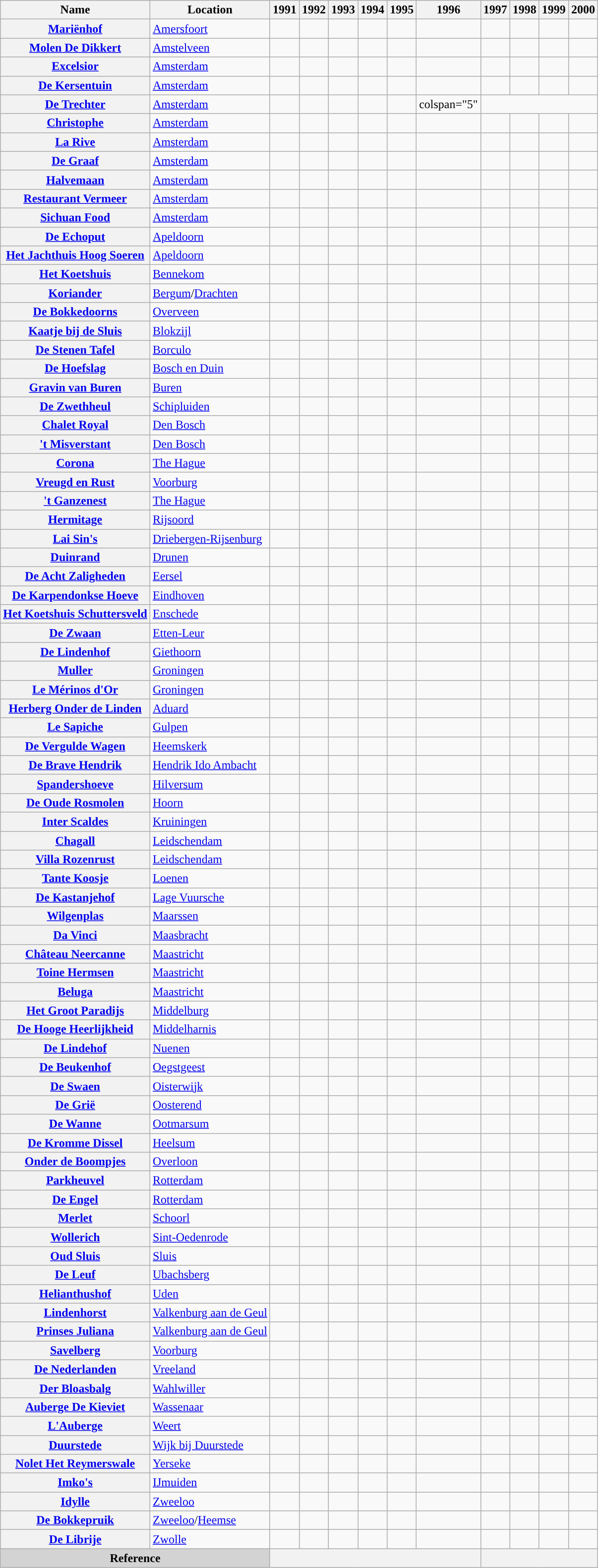<table class="wikitable sortable plainrowheaders" style="text-align:left;"">
<tr>
<th scope="col">Name</th>
<th scope="col">Location</th>
<th scope="col">1991</th>
<th scope="col">1992</th>
<th scope="col">1993</th>
<th scope="col">1994</th>
<th scope="col">1995</th>
<th scope="col">1996</th>
<th scope="col">1997</th>
<th scope="col">1998</th>
<th scope="col">1999</th>
<th scope="col">2000</th>
</tr>
<tr>
<th scope="row"><a href='#'>Mariënhof</a></th>
<td><a href='#'>Amersfoort</a></td>
<td></td>
<td></td>
<td></td>
<td></td>
<td></td>
<td></td>
<td></td>
<td></td>
<td></td>
<td></td>
</tr>
<tr>
<th scope="row"><a href='#'>Molen De Dikkert</a></th>
<td><a href='#'>Amstelveen</a></td>
<td></td>
<td></td>
<td></td>
<td></td>
<td></td>
<td></td>
<td></td>
<td></td>
<td></td>
<td></td>
</tr>
<tr>
<th scope="row"><a href='#'>Excelsior</a></th>
<td><a href='#'>Amsterdam</a></td>
<td></td>
<td></td>
<td></td>
<td></td>
<td></td>
<td></td>
<td></td>
<td></td>
<td></td>
<td></td>
</tr>
<tr>
<th scope="row"><a href='#'>De Kersentuin</a></th>
<td><a href='#'>Amsterdam</a></td>
<td></td>
<td></td>
<td></td>
<td></td>
<td></td>
<td></td>
<td></td>
<td></td>
<td></td>
<td></td>
</tr>
<tr>
<th scope="row"><a href='#'>De Trechter</a></th>
<td><a href='#'>Amsterdam</a></td>
<td></td>
<td></td>
<td></td>
<td></td>
<td></td>
<td>colspan="5" </td>
</tr>
<tr>
<th scope="row"><a href='#'>Christophe</a></th>
<td><a href='#'>Amsterdam</a></td>
<td></td>
<td></td>
<td></td>
<td></td>
<td></td>
<td></td>
<td></td>
<td></td>
<td></td>
<td></td>
</tr>
<tr>
<th scope="row"><a href='#'>La Rive</a></th>
<td><a href='#'>Amsterdam</a></td>
<td></td>
<td></td>
<td></td>
<td></td>
<td></td>
<td></td>
<td></td>
<td></td>
<td></td>
<td></td>
</tr>
<tr>
<th scope="row"><a href='#'>De Graaf</a></th>
<td><a href='#'>Amsterdam</a></td>
<td></td>
<td></td>
<td></td>
<td></td>
<td></td>
<td></td>
<td></td>
<td></td>
<td></td>
<td></td>
</tr>
<tr>
<th scope="row"><a href='#'>Halvemaan</a></th>
<td><a href='#'>Amsterdam</a></td>
<td></td>
<td></td>
<td></td>
<td></td>
<td></td>
<td></td>
<td></td>
<td></td>
<td></td>
<td></td>
</tr>
<tr>
<th scope="row"><a href='#'>Restaurant Vermeer</a></th>
<td><a href='#'>Amsterdam</a></td>
<td></td>
<td></td>
<td></td>
<td></td>
<td></td>
<td></td>
<td></td>
<td></td>
<td></td>
<td></td>
</tr>
<tr>
<th scope="row"><a href='#'>Sichuan Food</a></th>
<td><a href='#'>Amsterdam</a></td>
<td></td>
<td></td>
<td></td>
<td></td>
<td></td>
<td></td>
<td></td>
<td></td>
<td></td>
<td></td>
</tr>
<tr>
<th scope="row"><a href='#'>De Echoput</a></th>
<td><a href='#'>Apeldoorn</a></td>
<td></td>
<td></td>
<td></td>
<td></td>
<td></td>
<td></td>
<td></td>
<td></td>
<td></td>
<td></td>
</tr>
<tr>
<th scope="row"><a href='#'>Het Jachthuis Hoog Soeren</a></th>
<td><a href='#'>Apeldoorn</a></td>
<td></td>
<td></td>
<td></td>
<td></td>
<td></td>
<td></td>
<td></td>
<td></td>
<td></td>
<td></td>
</tr>
<tr>
<th scope="row"><a href='#'>Het Koetshuis</a></th>
<td><a href='#'>Bennekom</a></td>
<td></td>
<td></td>
<td></td>
<td></td>
<td></td>
<td></td>
<td></td>
<td></td>
<td></td>
<td></td>
</tr>
<tr>
<th scope="row"><a href='#'>Koriander</a></th>
<td><a href='#'>Bergum</a>/<a href='#'>Drachten</a></td>
<td></td>
<td></td>
<td></td>
<td></td>
<td></td>
<td></td>
<td></td>
<td></td>
<td></td>
<td></td>
</tr>
<tr>
<th scope="row"><a href='#'>De Bokkedoorns</a></th>
<td><a href='#'>Overveen</a></td>
<td></td>
<td></td>
<td></td>
<td></td>
<td></td>
<td></td>
<td></td>
<td></td>
<td></td>
<td></td>
</tr>
<tr>
<th scope="row"><a href='#'>Kaatje bij de Sluis</a></th>
<td><a href='#'>Blokzijl</a></td>
<td></td>
<td></td>
<td></td>
<td></td>
<td></td>
<td></td>
<td></td>
<td></td>
<td></td>
<td></td>
</tr>
<tr>
<th scope="row"><a href='#'>De Stenen Tafel</a></th>
<td><a href='#'>Borculo</a></td>
<td></td>
<td></td>
<td></td>
<td></td>
<td></td>
<td></td>
<td></td>
<td></td>
<td></td>
<td></td>
</tr>
<tr>
<th scope="row"><a href='#'>De Hoefslag</a></th>
<td><a href='#'>Bosch en Duin</a></td>
<td></td>
<td></td>
<td></td>
<td></td>
<td></td>
<td></td>
<td></td>
<td></td>
<td></td>
<td></td>
</tr>
<tr>
<th scope="row"><a href='#'>Gravin van Buren</a></th>
<td><a href='#'>Buren</a></td>
<td></td>
<td></td>
<td></td>
<td></td>
<td></td>
<td></td>
<td></td>
<td></td>
<td></td>
<td></td>
</tr>
<tr>
<th scope="row"><a href='#'>De Zwethheul</a></th>
<td><a href='#'>Schipluiden</a></td>
<td></td>
<td></td>
<td></td>
<td></td>
<td></td>
<td></td>
<td></td>
<td></td>
<td></td>
<td></td>
</tr>
<tr>
<th scope="row"><a href='#'>Chalet Royal</a></th>
<td><a href='#'>Den Bosch</a></td>
<td></td>
<td></td>
<td></td>
<td></td>
<td></td>
<td></td>
<td></td>
<td></td>
<td></td>
<td></td>
</tr>
<tr>
<th scope="row"><a href='#'>'t Misverstant</a></th>
<td><a href='#'>Den Bosch</a></td>
<td></td>
<td></td>
<td></td>
<td></td>
<td></td>
<td></td>
<td></td>
<td></td>
<td></td>
<td></td>
</tr>
<tr>
<th scope="row"><a href='#'>Corona</a></th>
<td><a href='#'>The Hague</a></td>
<td></td>
<td></td>
<td></td>
<td></td>
<td></td>
<td></td>
<td></td>
<td></td>
<td></td>
<td></td>
</tr>
<tr>
<th scope="row"><a href='#'>Vreugd en Rust</a></th>
<td><a href='#'>Voorburg</a></td>
<td></td>
<td></td>
<td></td>
<td></td>
<td></td>
<td></td>
<td></td>
<td></td>
<td></td>
<td></td>
</tr>
<tr>
<th scope="row"><a href='#'>'t Ganzenest</a></th>
<td><a href='#'>The Hague</a></td>
<td></td>
<td></td>
<td></td>
<td></td>
<td></td>
<td></td>
<td></td>
<td></td>
<td></td>
<td></td>
</tr>
<tr>
<th scope="row"><a href='#'>Hermitage</a></th>
<td><a href='#'>Rijsoord</a></td>
<td></td>
<td></td>
<td></td>
<td></td>
<td></td>
<td></td>
<td></td>
<td></td>
<td></td>
<td></td>
</tr>
<tr>
<th scope="row"><a href='#'>Lai Sin's</a></th>
<td><a href='#'>Driebergen-Rijsenburg</a></td>
<td></td>
<td></td>
<td></td>
<td></td>
<td></td>
<td></td>
<td></td>
<td></td>
<td></td>
<td></td>
</tr>
<tr>
<th scope="row"><a href='#'>Duinrand</a></th>
<td><a href='#'>Drunen</a></td>
<td></td>
<td></td>
<td></td>
<td></td>
<td></td>
<td></td>
<td></td>
<td></td>
<td></td>
<td></td>
</tr>
<tr>
<th scope="row"><a href='#'>De Acht Zaligheden</a></th>
<td><a href='#'>Eersel</a></td>
<td></td>
<td></td>
<td></td>
<td></td>
<td></td>
<td></td>
<td></td>
<td></td>
<td></td>
<td></td>
</tr>
<tr>
<th scope="row"><a href='#'>De Karpendonkse Hoeve</a></th>
<td><a href='#'>Eindhoven</a></td>
<td></td>
<td></td>
<td></td>
<td></td>
<td></td>
<td></td>
<td></td>
<td></td>
<td></td>
<td></td>
</tr>
<tr>
<th scope="row"><a href='#'>Het Koetshuis Schuttersveld</a></th>
<td><a href='#'>Enschede</a></td>
<td></td>
<td></td>
<td></td>
<td></td>
<td></td>
<td></td>
<td></td>
<td></td>
<td></td>
<td></td>
</tr>
<tr>
<th scope="row"><a href='#'>De Zwaan</a></th>
<td><a href='#'>Etten-Leur</a></td>
<td></td>
<td></td>
<td></td>
<td></td>
<td></td>
<td></td>
<td></td>
<td></td>
<td></td>
<td></td>
</tr>
<tr>
<th scope="row"><a href='#'>De Lindenhof</a></th>
<td><a href='#'>Giethoorn</a></td>
<td></td>
<td></td>
<td></td>
<td></td>
<td></td>
<td></td>
<td></td>
<td></td>
<td></td>
<td></td>
</tr>
<tr>
<th scope="row"><a href='#'>Muller</a></th>
<td><a href='#'>Groningen</a></td>
<td></td>
<td></td>
<td></td>
<td></td>
<td></td>
<td></td>
<td></td>
<td></td>
<td></td>
<td></td>
</tr>
<tr>
<th scope="row"><a href='#'>Le Mérinos d'Or</a></th>
<td><a href='#'>Groningen</a></td>
<td></td>
<td></td>
<td></td>
<td></td>
<td></td>
<td></td>
<td></td>
<td></td>
<td></td>
<td></td>
</tr>
<tr>
<th scope="row"><a href='#'>Herberg Onder de Linden</a></th>
<td><a href='#'>Aduard</a></td>
<td></td>
<td></td>
<td></td>
<td></td>
<td></td>
<td></td>
<td></td>
<td></td>
<td></td>
<td></td>
</tr>
<tr>
<th scope="row"><a href='#'>Le Sapiche</a></th>
<td><a href='#'>Gulpen</a></td>
<td></td>
<td></td>
<td></td>
<td></td>
<td></td>
<td></td>
<td></td>
<td></td>
<td></td>
<td></td>
</tr>
<tr>
<th scope="row"><a href='#'>De Vergulde Wagen</a></th>
<td><a href='#'>Heemskerk</a></td>
<td></td>
<td></td>
<td></td>
<td></td>
<td></td>
<td></td>
<td></td>
<td></td>
<td></td>
<td></td>
</tr>
<tr>
<th scope="row"><a href='#'>De Brave Hendrik</a></th>
<td><a href='#'>Hendrik Ido Ambacht</a></td>
<td></td>
<td></td>
<td></td>
<td></td>
<td></td>
<td></td>
<td></td>
<td></td>
<td></td>
<td></td>
</tr>
<tr>
<th scope="row"><a href='#'>Spandershoeve</a></th>
<td><a href='#'>Hilversum</a></td>
<td></td>
<td></td>
<td></td>
<td></td>
<td></td>
<td></td>
<td></td>
<td></td>
<td></td>
<td></td>
</tr>
<tr>
<th scope="row"><a href='#'>De Oude Rosmolen</a></th>
<td><a href='#'>Hoorn</a></td>
<td></td>
<td></td>
<td></td>
<td></td>
<td></td>
<td></td>
<td></td>
<td></td>
<td></td>
<td></td>
</tr>
<tr>
<th scope="row"><a href='#'>Inter Scaldes</a></th>
<td><a href='#'>Kruiningen</a></td>
<td></td>
<td></td>
<td></td>
<td></td>
<td></td>
<td></td>
<td></td>
<td></td>
<td></td>
<td></td>
</tr>
<tr>
<th scope="row"><a href='#'>Chagall</a></th>
<td><a href='#'>Leidschendam</a></td>
<td></td>
<td></td>
<td></td>
<td></td>
<td></td>
<td></td>
<td></td>
<td></td>
<td></td>
<td></td>
</tr>
<tr>
<th scope="row"><a href='#'>Villa Rozenrust</a></th>
<td><a href='#'>Leidschendam</a></td>
<td></td>
<td></td>
<td></td>
<td></td>
<td></td>
<td></td>
<td></td>
<td></td>
<td></td>
<td></td>
</tr>
<tr>
<th scope="row"><a href='#'>Tante Koosje</a></th>
<td><a href='#'>Loenen</a></td>
<td></td>
<td></td>
<td></td>
<td></td>
<td></td>
<td></td>
<td></td>
<td></td>
<td></td>
<td></td>
</tr>
<tr>
<th scope="row"><a href='#'>De Kastanjehof</a></th>
<td><a href='#'>Lage Vuursche</a></td>
<td></td>
<td></td>
<td></td>
<td></td>
<td></td>
<td></td>
<td></td>
<td></td>
<td></td>
<td></td>
</tr>
<tr>
<th scope="row"><a href='#'>Wilgenplas</a></th>
<td><a href='#'>Maarssen</a></td>
<td></td>
<td></td>
<td></td>
<td></td>
<td></td>
<td></td>
<td></td>
<td></td>
<td></td>
<td></td>
</tr>
<tr>
<th scope="row"><a href='#'>Da Vinci</a></th>
<td><a href='#'>Maasbracht</a></td>
<td></td>
<td></td>
<td></td>
<td></td>
<td></td>
<td></td>
<td></td>
<td></td>
<td></td>
<td></td>
</tr>
<tr>
<th scope="row"><a href='#'>Château Neercanne</a></th>
<td><a href='#'>Maastricht</a></td>
<td></td>
<td></td>
<td></td>
<td></td>
<td></td>
<td></td>
<td></td>
<td></td>
<td></td>
<td></td>
</tr>
<tr>
<th scope="row"><a href='#'>Toine Hermsen</a></th>
<td><a href='#'>Maastricht</a></td>
<td></td>
<td></td>
<td></td>
<td></td>
<td></td>
<td></td>
<td></td>
<td></td>
<td></td>
<td></td>
</tr>
<tr>
<th scope="row"><a href='#'>Beluga</a></th>
<td><a href='#'>Maastricht</a></td>
<td></td>
<td></td>
<td></td>
<td></td>
<td></td>
<td></td>
<td></td>
<td></td>
<td></td>
<td></td>
</tr>
<tr>
<th scope="row"><a href='#'>Het Groot Paradijs</a></th>
<td><a href='#'>Middelburg</a></td>
<td></td>
<td></td>
<td></td>
<td></td>
<td></td>
<td></td>
<td></td>
<td></td>
<td></td>
<td></td>
</tr>
<tr>
<th scope="row"><a href='#'>De Hooge Heerlijkheid</a></th>
<td><a href='#'>Middelharnis</a></td>
<td></td>
<td></td>
<td></td>
<td></td>
<td></td>
<td></td>
<td></td>
<td></td>
<td></td>
<td></td>
</tr>
<tr>
<th scope="row"><a href='#'>De Lindehof</a></th>
<td><a href='#'>Nuenen</a></td>
<td></td>
<td></td>
<td></td>
<td></td>
<td></td>
<td></td>
<td></td>
<td></td>
<td></td>
<td></td>
</tr>
<tr>
<th scope="row"><a href='#'>De Beukenhof</a></th>
<td><a href='#'>Oegstgeest</a></td>
<td></td>
<td></td>
<td></td>
<td></td>
<td></td>
<td></td>
<td></td>
<td></td>
<td></td>
<td></td>
</tr>
<tr>
<th scope="row"><a href='#'>De Swaen</a></th>
<td><a href='#'>Oisterwijk</a></td>
<td></td>
<td></td>
<td></td>
<td></td>
<td></td>
<td></td>
<td></td>
<td></td>
<td></td>
<td></td>
</tr>
<tr>
<th scope="row"><a href='#'>De Grië</a></th>
<td><a href='#'>Oosterend</a></td>
<td></td>
<td></td>
<td></td>
<td></td>
<td></td>
<td></td>
<td></td>
<td></td>
<td></td>
<td></td>
</tr>
<tr>
<th scope="row"><a href='#'>De Wanne</a></th>
<td><a href='#'>Ootmarsum</a></td>
<td></td>
<td></td>
<td></td>
<td></td>
<td></td>
<td></td>
<td></td>
<td></td>
<td></td>
<td></td>
</tr>
<tr>
<th scope="row"><a href='#'>De Kromme Dissel</a></th>
<td><a href='#'>Heelsum</a></td>
<td></td>
<td></td>
<td></td>
<td></td>
<td></td>
<td></td>
<td></td>
<td></td>
<td></td>
<td></td>
</tr>
<tr>
<th scope="row"><a href='#'>Onder de Boompjes</a></th>
<td><a href='#'>Overloon</a></td>
<td></td>
<td></td>
<td></td>
<td></td>
<td></td>
<td></td>
<td></td>
<td></td>
<td></td>
<td></td>
</tr>
<tr>
<th scope="row"><a href='#'>Parkheuvel</a></th>
<td><a href='#'>Rotterdam</a></td>
<td></td>
<td></td>
<td></td>
<td></td>
<td></td>
<td></td>
<td></td>
<td></td>
<td></td>
<td></td>
</tr>
<tr>
<th scope="row"><a href='#'>De Engel</a></th>
<td><a href='#'>Rotterdam</a></td>
<td></td>
<td></td>
<td></td>
<td></td>
<td></td>
<td></td>
<td></td>
<td></td>
<td></td>
<td></td>
</tr>
<tr>
<th scope="row"><a href='#'>Merlet</a></th>
<td><a href='#'>Schoorl</a></td>
<td></td>
<td></td>
<td></td>
<td></td>
<td></td>
<td></td>
<td></td>
<td></td>
<td></td>
<td></td>
</tr>
<tr>
<th scope="row"><a href='#'>Wollerich</a></th>
<td><a href='#'>Sint-Oedenrode</a></td>
<td></td>
<td></td>
<td></td>
<td></td>
<td></td>
<td></td>
<td></td>
<td></td>
<td></td>
<td></td>
</tr>
<tr>
<th scope="row"><a href='#'>Oud Sluis</a></th>
<td><a href='#'>Sluis</a></td>
<td></td>
<td></td>
<td></td>
<td></td>
<td></td>
<td></td>
<td></td>
<td></td>
<td></td>
<td></td>
</tr>
<tr>
<th scope="row"><a href='#'>De Leuf</a></th>
<td><a href='#'>Ubachsberg</a></td>
<td></td>
<td></td>
<td></td>
<td></td>
<td></td>
<td></td>
<td></td>
<td></td>
<td></td>
<td></td>
</tr>
<tr>
<th scope="row"><a href='#'>Helianthushof</a></th>
<td><a href='#'>Uden</a></td>
<td></td>
<td></td>
<td></td>
<td></td>
<td></td>
<td></td>
<td></td>
<td></td>
<td></td>
<td></td>
</tr>
<tr>
<th scope="row"><a href='#'>Lindenhorst</a></th>
<td><a href='#'>Valkenburg aan de Geul</a></td>
<td></td>
<td></td>
<td></td>
<td></td>
<td></td>
<td></td>
<td></td>
<td></td>
<td></td>
<td></td>
</tr>
<tr>
<th scope="row"><a href='#'>Prinses Juliana</a></th>
<td><a href='#'>Valkenburg aan de Geul</a></td>
<td></td>
<td></td>
<td></td>
<td></td>
<td></td>
<td></td>
<td></td>
<td></td>
<td></td>
<td></td>
</tr>
<tr>
<th scope="row"><a href='#'>Savelberg</a></th>
<td><a href='#'>Voorburg</a></td>
<td></td>
<td></td>
<td></td>
<td></td>
<td></td>
<td></td>
<td></td>
<td></td>
<td></td>
<td></td>
</tr>
<tr>
<th scope="row"><a href='#'>De Nederlanden</a></th>
<td><a href='#'>Vreeland</a></td>
<td></td>
<td></td>
<td></td>
<td></td>
<td></td>
<td></td>
<td></td>
<td></td>
<td></td>
<td></td>
</tr>
<tr>
<th scope="row"><a href='#'>Der Bloasbalg</a></th>
<td><a href='#'>Wahlwiller</a></td>
<td></td>
<td></td>
<td></td>
<td></td>
<td></td>
<td></td>
<td></td>
<td></td>
<td></td>
<td></td>
</tr>
<tr>
<th scope="row"><a href='#'>Auberge De Kieviet</a></th>
<td><a href='#'>Wassenaar</a></td>
<td></td>
<td></td>
<td></td>
<td></td>
<td></td>
<td></td>
<td></td>
<td></td>
<td></td>
<td></td>
</tr>
<tr>
<th scope="row"><a href='#'>L'Auberge</a></th>
<td><a href='#'>Weert</a></td>
<td></td>
<td></td>
<td></td>
<td></td>
<td></td>
<td></td>
<td></td>
<td></td>
<td></td>
<td></td>
</tr>
<tr>
<th scope="row"><a href='#'>Duurstede</a></th>
<td><a href='#'>Wijk bij Duurstede</a></td>
<td></td>
<td></td>
<td></td>
<td></td>
<td></td>
<td></td>
<td></td>
<td></td>
<td></td>
<td></td>
</tr>
<tr>
<th scope="row"><a href='#'>Nolet Het Reymerswale</a></th>
<td><a href='#'>Yerseke</a></td>
<td></td>
<td></td>
<td></td>
<td></td>
<td></td>
<td></td>
<td></td>
<td></td>
<td></td>
<td></td>
</tr>
<tr>
<th scope="row"><a href='#'>Imko's</a></th>
<td><a href='#'>IJmuiden</a></td>
<td></td>
<td></td>
<td></td>
<td></td>
<td></td>
<td></td>
<td></td>
<td></td>
<td></td>
<td></td>
</tr>
<tr>
<th scope="row"><a href='#'>Idylle</a></th>
<td><a href='#'>Zweeloo</a></td>
<td></td>
<td></td>
<td></td>
<td></td>
<td></td>
<td></td>
<td></td>
<td></td>
<td></td>
<td></td>
</tr>
<tr>
<th scope="row"><a href='#'>De Bokkepruik</a></th>
<td><a href='#'>Zweeloo</a>/<a href='#'>Heemse</a></td>
<td></td>
<td></td>
<td></td>
<td></td>
<td></td>
<td></td>
<td></td>
<td></td>
<td></td>
<td></td>
</tr>
<tr>
<th scope="row"><a href='#'>De Librije</a></th>
<td><a href='#'>Zwolle</a></td>
<td></td>
<td></td>
<td></td>
<td></td>
<td></td>
<td></td>
<td></td>
<td></td>
<td></td>
<td></td>
</tr>
<tr>
<th colspan="2" style="text-align: center;background: lightgray;">Reference</th>
<th colspan="6"></th>
<th colspan="4"></th>
</tr>
</table>
